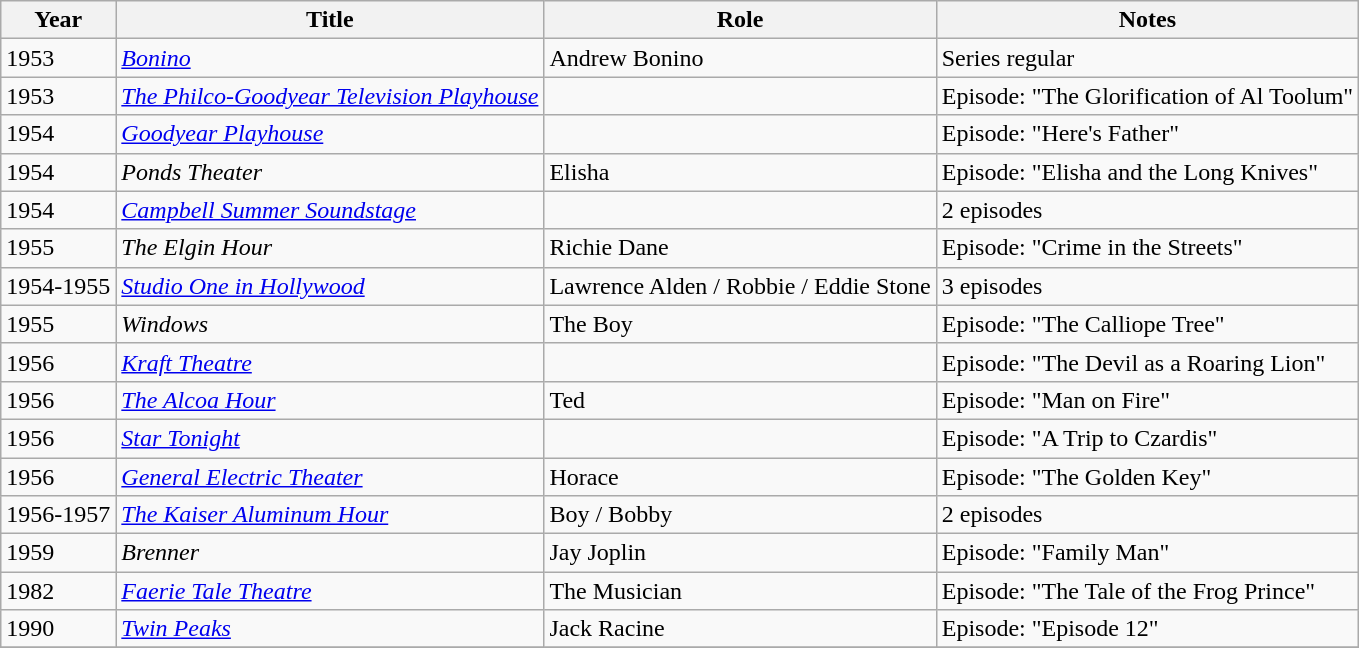<table class="wikitable sortable">
<tr>
<th>Year</th>
<th>Title</th>
<th>Role</th>
<th>Notes</th>
</tr>
<tr>
<td>1953</td>
<td><em><a href='#'>Bonino</a></em></td>
<td>Andrew Bonino</td>
<td>Series regular</td>
</tr>
<tr>
<td>1953</td>
<td><em><a href='#'>The Philco-Goodyear Television Playhouse</a></em></td>
<td></td>
<td>Episode: "The Glorification of Al Toolum"</td>
</tr>
<tr>
<td>1954</td>
<td><em><a href='#'>Goodyear Playhouse</a></em></td>
<td></td>
<td>Episode: "Here's Father"</td>
</tr>
<tr>
<td>1954</td>
<td><em>Ponds Theater</em></td>
<td>Elisha</td>
<td>Episode: "Elisha and the Long Knives"</td>
</tr>
<tr>
<td>1954</td>
<td><em><a href='#'>Campbell Summer Soundstage</a></em></td>
<td></td>
<td>2 episodes</td>
</tr>
<tr>
<td>1955</td>
<td><em>The Elgin Hour</em></td>
<td>Richie Dane</td>
<td>Episode: "Crime in the Streets"</td>
</tr>
<tr>
<td>1954-1955</td>
<td><em><a href='#'>Studio One in Hollywood</a></em></td>
<td>Lawrence Alden / Robbie / Eddie Stone</td>
<td>3 episodes</td>
</tr>
<tr>
<td>1955</td>
<td><em>Windows</em></td>
<td>The Boy</td>
<td>Episode: "The Calliope Tree"</td>
</tr>
<tr>
<td>1956</td>
<td><em><a href='#'>Kraft Theatre</a></em></td>
<td></td>
<td>Episode: "The Devil as a Roaring Lion"</td>
</tr>
<tr>
<td>1956</td>
<td><em><a href='#'>The Alcoa Hour</a></em></td>
<td>Ted</td>
<td>Episode: "Man on Fire"</td>
</tr>
<tr>
<td>1956</td>
<td><em><a href='#'>Star Tonight</a></em></td>
<td></td>
<td>Episode: "A Trip to Czardis"</td>
</tr>
<tr>
<td>1956</td>
<td><em><a href='#'>General Electric Theater</a></em></td>
<td>Horace</td>
<td>Episode: "The Golden Key"</td>
</tr>
<tr>
<td>1956-1957</td>
<td><em><a href='#'>The Kaiser Aluminum Hour</a></em></td>
<td>Boy / Bobby</td>
<td>2 episodes</td>
</tr>
<tr>
<td>1959</td>
<td><em>Brenner</em></td>
<td>Jay Joplin</td>
<td>Episode: "Family Man"</td>
</tr>
<tr>
<td>1982</td>
<td><em><a href='#'>Faerie Tale Theatre</a></em></td>
<td>The Musician</td>
<td>Episode: "The Tale of the Frog Prince"</td>
</tr>
<tr>
<td>1990</td>
<td><em><a href='#'>Twin Peaks</a></em></td>
<td>Jack Racine</td>
<td>Episode: "Episode 12"</td>
</tr>
<tr>
</tr>
</table>
